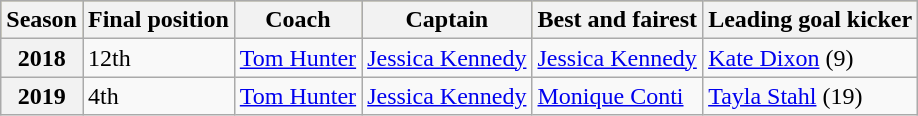<table class="wikitable">
<tr style="background:#bdb76b;">
<th scope="col">Season</th>
<th scope="col">Final position</th>
<th scope="col">Coach</th>
<th scope="col">Captain</th>
<th scope="col">Best and fairest</th>
<th scope="col">Leading goal kicker</th>
</tr>
<tr>
<th scope="row">2018</th>
<td>12th</td>
<td><a href='#'>Tom Hunter</a></td>
<td><a href='#'>Jessica Kennedy</a></td>
<td><a href='#'>Jessica Kennedy</a></td>
<td><a href='#'>Kate Dixon</a> (9)</td>
</tr>
<tr>
<th scope="row">2019</th>
<td>4th</td>
<td><a href='#'>Tom Hunter</a></td>
<td><a href='#'>Jessica Kennedy</a></td>
<td><a href='#'>Monique Conti</a></td>
<td><a href='#'>Tayla Stahl</a> (19)</td>
</tr>
</table>
